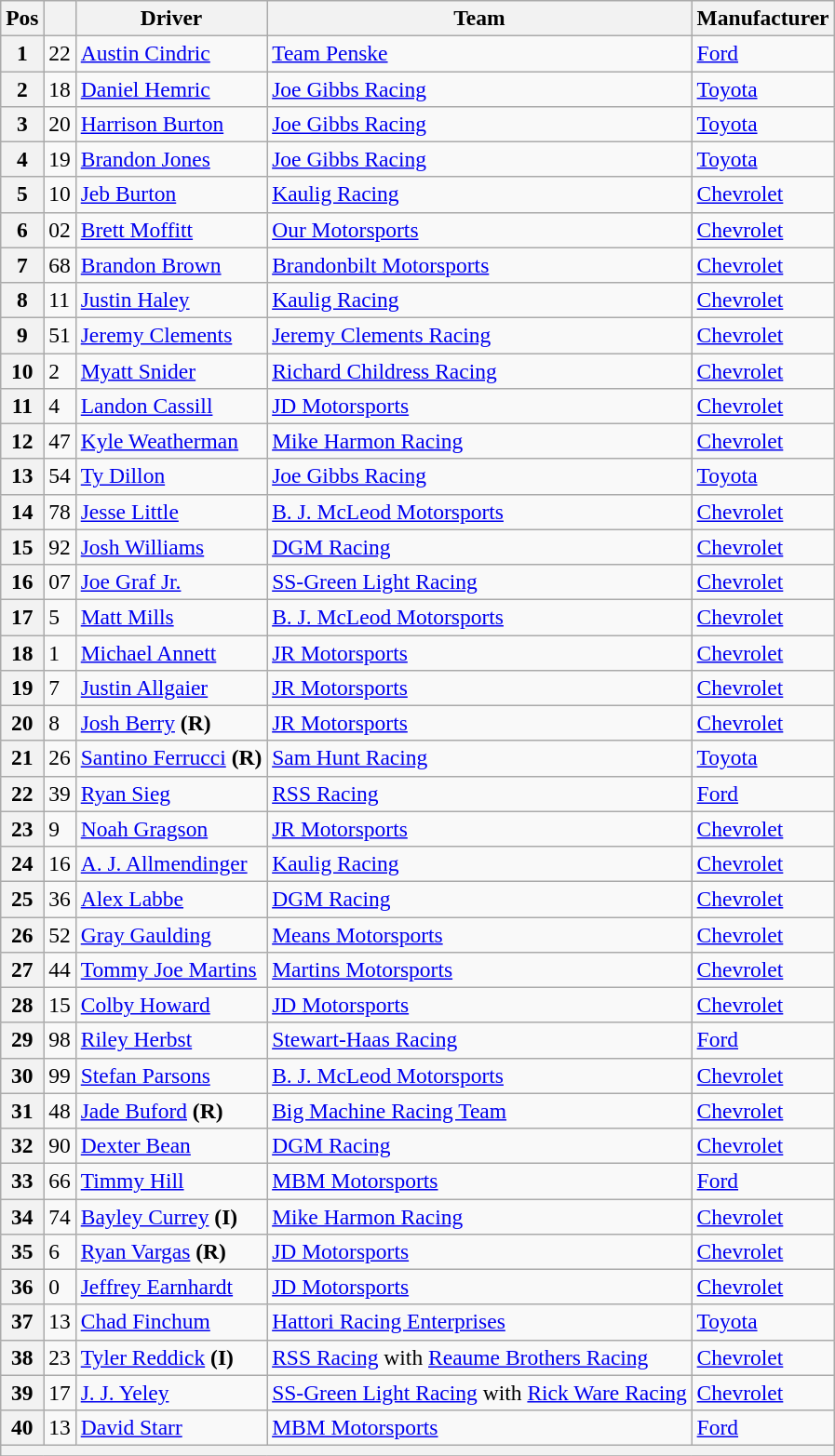<table class="wikitable" style="font-size:98%">
<tr>
<th>Pos</th>
<th></th>
<th>Driver</th>
<th>Team</th>
<th>Manufacturer</th>
</tr>
<tr>
<th>1</th>
<td>22</td>
<td><a href='#'>Austin Cindric</a></td>
<td><a href='#'>Team Penske</a></td>
<td><a href='#'>Ford</a></td>
</tr>
<tr>
<th>2</th>
<td>18</td>
<td><a href='#'>Daniel Hemric</a></td>
<td><a href='#'>Joe Gibbs Racing</a></td>
<td><a href='#'>Toyota</a></td>
</tr>
<tr>
<th>3</th>
<td>20</td>
<td><a href='#'>Harrison Burton</a></td>
<td><a href='#'>Joe Gibbs Racing</a></td>
<td><a href='#'>Toyota</a></td>
</tr>
<tr>
<th>4</th>
<td>19</td>
<td><a href='#'>Brandon Jones</a></td>
<td><a href='#'>Joe Gibbs Racing</a></td>
<td><a href='#'>Toyota</a></td>
</tr>
<tr>
<th>5</th>
<td>10</td>
<td><a href='#'>Jeb Burton</a></td>
<td><a href='#'>Kaulig Racing</a></td>
<td><a href='#'>Chevrolet</a></td>
</tr>
<tr>
<th>6</th>
<td>02</td>
<td><a href='#'>Brett Moffitt</a></td>
<td><a href='#'>Our Motorsports</a></td>
<td><a href='#'>Chevrolet</a></td>
</tr>
<tr>
<th>7</th>
<td>68</td>
<td><a href='#'>Brandon Brown</a></td>
<td><a href='#'>Brandonbilt Motorsports</a></td>
<td><a href='#'>Chevrolet</a></td>
</tr>
<tr>
<th>8</th>
<td>11</td>
<td><a href='#'>Justin Haley</a></td>
<td><a href='#'>Kaulig Racing</a></td>
<td><a href='#'>Chevrolet</a></td>
</tr>
<tr>
<th>9</th>
<td>51</td>
<td><a href='#'>Jeremy Clements</a></td>
<td><a href='#'>Jeremy Clements Racing</a></td>
<td><a href='#'>Chevrolet</a></td>
</tr>
<tr>
<th>10</th>
<td>2</td>
<td><a href='#'>Myatt Snider</a></td>
<td><a href='#'>Richard Childress Racing</a></td>
<td><a href='#'>Chevrolet</a></td>
</tr>
<tr>
<th>11</th>
<td>4</td>
<td><a href='#'>Landon Cassill</a></td>
<td><a href='#'>JD Motorsports</a></td>
<td><a href='#'>Chevrolet</a></td>
</tr>
<tr>
<th>12</th>
<td>47</td>
<td><a href='#'>Kyle Weatherman</a></td>
<td><a href='#'>Mike Harmon Racing</a></td>
<td><a href='#'>Chevrolet</a></td>
</tr>
<tr>
<th>13</th>
<td>54</td>
<td><a href='#'>Ty Dillon</a></td>
<td><a href='#'>Joe Gibbs Racing</a></td>
<td><a href='#'>Toyota</a></td>
</tr>
<tr>
<th>14</th>
<td>78</td>
<td><a href='#'>Jesse Little</a></td>
<td><a href='#'>B. J. McLeod Motorsports</a></td>
<td><a href='#'>Chevrolet</a></td>
</tr>
<tr>
<th>15</th>
<td>92</td>
<td><a href='#'>Josh Williams</a></td>
<td><a href='#'>DGM Racing</a></td>
<td><a href='#'>Chevrolet</a></td>
</tr>
<tr>
<th>16</th>
<td>07</td>
<td><a href='#'>Joe Graf Jr.</a></td>
<td><a href='#'>SS-Green Light Racing</a></td>
<td><a href='#'>Chevrolet</a></td>
</tr>
<tr>
<th>17</th>
<td>5</td>
<td><a href='#'>Matt Mills</a></td>
<td><a href='#'>B. J. McLeod Motorsports</a></td>
<td><a href='#'>Chevrolet</a></td>
</tr>
<tr>
<th>18</th>
<td>1</td>
<td><a href='#'>Michael Annett</a></td>
<td><a href='#'>JR Motorsports</a></td>
<td><a href='#'>Chevrolet</a></td>
</tr>
<tr>
<th>19</th>
<td>7</td>
<td><a href='#'>Justin Allgaier</a></td>
<td><a href='#'>JR Motorsports</a></td>
<td><a href='#'>Chevrolet</a></td>
</tr>
<tr>
<th>20</th>
<td>8</td>
<td><a href='#'>Josh Berry</a> <strong>(R)</strong></td>
<td><a href='#'>JR Motorsports</a></td>
<td><a href='#'>Chevrolet</a></td>
</tr>
<tr>
<th>21</th>
<td>26</td>
<td><a href='#'>Santino Ferrucci</a> <strong>(R)</strong></td>
<td><a href='#'>Sam Hunt Racing</a></td>
<td><a href='#'>Toyota</a></td>
</tr>
<tr>
<th>22</th>
<td>39</td>
<td><a href='#'>Ryan Sieg</a></td>
<td><a href='#'>RSS Racing</a></td>
<td><a href='#'>Ford</a></td>
</tr>
<tr>
<th>23</th>
<td>9</td>
<td><a href='#'>Noah Gragson</a></td>
<td><a href='#'>JR Motorsports</a></td>
<td><a href='#'>Chevrolet</a></td>
</tr>
<tr>
<th>24</th>
<td>16</td>
<td><a href='#'>A. J. Allmendinger</a></td>
<td><a href='#'>Kaulig Racing</a></td>
<td><a href='#'>Chevrolet</a></td>
</tr>
<tr>
<th>25</th>
<td>36</td>
<td><a href='#'>Alex Labbe</a></td>
<td><a href='#'>DGM Racing</a></td>
<td><a href='#'>Chevrolet</a></td>
</tr>
<tr>
<th>26</th>
<td>52</td>
<td><a href='#'>Gray Gaulding</a></td>
<td><a href='#'>Means Motorsports</a></td>
<td><a href='#'>Chevrolet</a></td>
</tr>
<tr>
<th>27</th>
<td>44</td>
<td><a href='#'>Tommy Joe Martins</a></td>
<td><a href='#'>Martins Motorsports</a></td>
<td><a href='#'>Chevrolet</a></td>
</tr>
<tr>
<th>28</th>
<td>15</td>
<td><a href='#'>Colby Howard</a></td>
<td><a href='#'>JD Motorsports</a></td>
<td><a href='#'>Chevrolet</a></td>
</tr>
<tr>
<th>29</th>
<td>98</td>
<td><a href='#'>Riley Herbst</a></td>
<td><a href='#'>Stewart-Haas Racing</a></td>
<td><a href='#'>Ford</a></td>
</tr>
<tr>
<th>30</th>
<td>99</td>
<td><a href='#'>Stefan Parsons</a></td>
<td><a href='#'>B. J. McLeod Motorsports</a></td>
<td><a href='#'>Chevrolet</a></td>
</tr>
<tr>
<th>31</th>
<td>48</td>
<td><a href='#'>Jade Buford</a> <strong>(R)</strong></td>
<td><a href='#'>Big Machine Racing Team</a></td>
<td><a href='#'>Chevrolet</a></td>
</tr>
<tr>
<th>32</th>
<td>90</td>
<td><a href='#'>Dexter Bean</a></td>
<td><a href='#'>DGM Racing</a></td>
<td><a href='#'>Chevrolet</a></td>
</tr>
<tr>
<th>33</th>
<td>66</td>
<td><a href='#'>Timmy Hill</a></td>
<td><a href='#'>MBM Motorsports</a></td>
<td><a href='#'>Ford</a></td>
</tr>
<tr>
<th>34</th>
<td>74</td>
<td><a href='#'>Bayley Currey</a> <strong>(I)</strong></td>
<td><a href='#'>Mike Harmon Racing</a></td>
<td><a href='#'>Chevrolet</a></td>
</tr>
<tr>
<th>35</th>
<td>6</td>
<td><a href='#'>Ryan Vargas</a> <strong>(R)</strong></td>
<td><a href='#'>JD Motorsports</a></td>
<td><a href='#'>Chevrolet</a></td>
</tr>
<tr>
<th>36</th>
<td>0</td>
<td><a href='#'>Jeffrey Earnhardt</a></td>
<td><a href='#'>JD Motorsports</a></td>
<td><a href='#'>Chevrolet</a></td>
</tr>
<tr>
<th>37</th>
<td>13</td>
<td><a href='#'>Chad Finchum</a></td>
<td><a href='#'>Hattori Racing Enterprises</a></td>
<td><a href='#'>Toyota</a></td>
</tr>
<tr>
<th>38</th>
<td>23</td>
<td><a href='#'>Tyler Reddick</a> <strong>(I)</strong></td>
<td><a href='#'>RSS Racing</a> with <a href='#'>Reaume Brothers Racing</a></td>
<td><a href='#'>Chevrolet</a></td>
</tr>
<tr>
<th>39</th>
<td>17</td>
<td><a href='#'>J. J. Yeley</a></td>
<td><a href='#'>SS-Green Light Racing</a> with <a href='#'>Rick Ware Racing</a></td>
<td><a href='#'>Chevrolet</a></td>
</tr>
<tr>
<th>40</th>
<td>13</td>
<td><a href='#'>David Starr</a></td>
<td><a href='#'>MBM Motorsports</a></td>
<td><a href='#'>Ford</a></td>
</tr>
<tr>
<th colspan="6"></th>
</tr>
<tr>
</tr>
</table>
